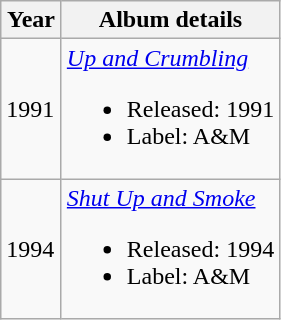<table class="wikitable">
<tr>
<th style="width:33px;">Year</th>
<th>Album details</th>
</tr>
<tr>
<td>1991</td>
<td><em><a href='#'>Up and Crumbling</a></em><br><ul><li>Released: 1991</li><li>Label: A&M</li></ul></td>
</tr>
<tr>
<td>1994</td>
<td><em><a href='#'>Shut Up and Smoke</a></em><br><ul><li>Released: 1994</li><li>Label: A&M</li></ul></td>
</tr>
</table>
